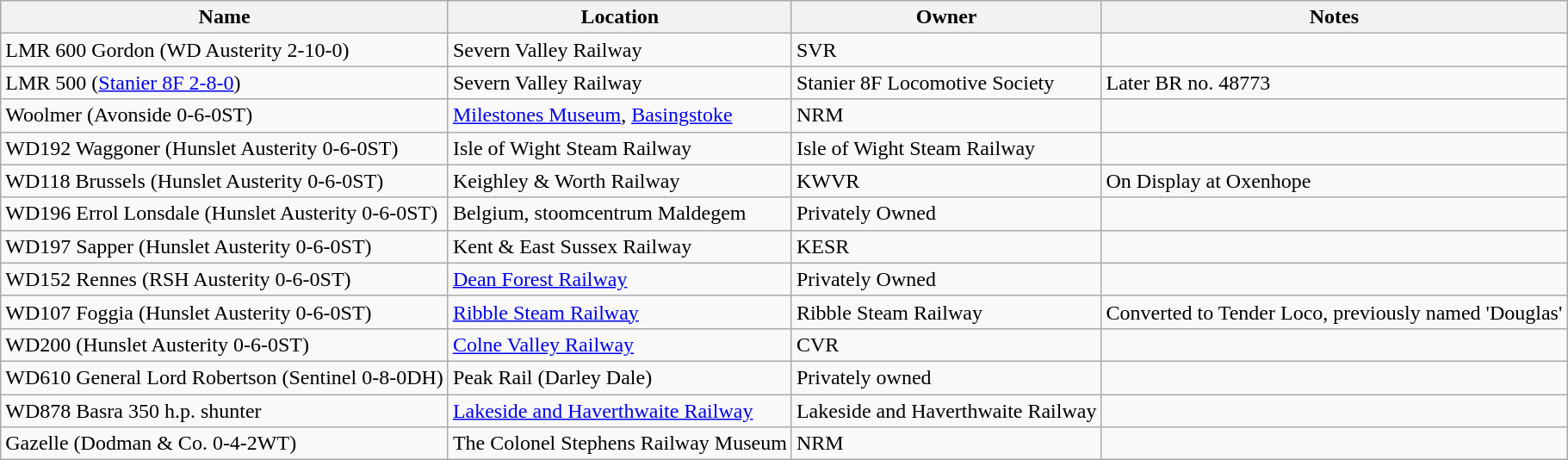<table class="wikitable">
<tr>
<th>Name</th>
<th>Location</th>
<th>Owner</th>
<th>Notes</th>
</tr>
<tr>
<td>LMR 600 Gordon (WD Austerity 2-10-0)</td>
<td>Severn Valley Railway</td>
<td>SVR</td>
<td></td>
</tr>
<tr>
<td>LMR 500 (<a href='#'>Stanier 8F 2-8-0</a>)</td>
<td>Severn Valley Railway</td>
<td>Stanier 8F Locomotive Society</td>
<td>Later BR no. 48773</td>
</tr>
<tr>
<td>Woolmer (Avonside 0-6-0ST)</td>
<td><a href='#'>Milestones Museum</a>, <a href='#'>Basingstoke</a></td>
<td>NRM</td>
<td></td>
</tr>
<tr>
<td>WD192 Waggoner (Hunslet Austerity 0-6-0ST)</td>
<td>Isle of Wight Steam Railway</td>
<td>Isle of Wight Steam Railway</td>
<td></td>
</tr>
<tr>
<td>WD118 Brussels (Hunslet Austerity 0-6-0ST)</td>
<td>Keighley & Worth Railway</td>
<td>KWVR</td>
<td>On Display at Oxenhope</td>
</tr>
<tr>
<td>WD196 Errol Lonsdale (Hunslet Austerity 0-6-0ST)</td>
<td>Belgium, stoomcentrum Maldegem</td>
<td>Privately Owned</td>
<td></td>
</tr>
<tr>
<td>WD197 Sapper (Hunslet Austerity 0-6-0ST)</td>
<td>Kent & East Sussex Railway</td>
<td>KESR</td>
<td></td>
</tr>
<tr>
<td>WD152 Rennes (RSH Austerity 0-6-0ST)</td>
<td><a href='#'>Dean Forest Railway</a></td>
<td>Privately Owned</td>
<td></td>
</tr>
<tr>
<td>WD107 Foggia (Hunslet Austerity 0-6-0ST)</td>
<td><a href='#'>Ribble Steam Railway</a></td>
<td>Ribble Steam Railway</td>
<td>Converted to Tender Loco, previously named 'Douglas'</td>
</tr>
<tr>
<td>WD200 (Hunslet Austerity 0-6-0ST)</td>
<td><a href='#'>Colne Valley Railway</a></td>
<td>CVR</td>
<td></td>
</tr>
<tr>
<td>WD610 General Lord Robertson (Sentinel 0-8-0DH)</td>
<td>Peak Rail (Darley Dale)</td>
<td>Privately owned</td>
<td></td>
</tr>
<tr>
<td>WD878 Basra 350 h.p. shunter</td>
<td><a href='#'>Lakeside and Haverthwaite Railway</a></td>
<td>Lakeside and Haverthwaite Railway</td>
<td></td>
</tr>
<tr>
<td>Gazelle (Dodman & Co. 0-4-2WT)</td>
<td>The Colonel Stephens Railway Museum</td>
<td>NRM</td>
<td></td>
</tr>
</table>
